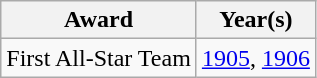<table class="wikitable">
<tr>
<th>Award</th>
<th>Year(s)</th>
</tr>
<tr>
<td>First All-Star Team</td>
<td><a href='#'>1905</a>, <a href='#'>1906</a></td>
</tr>
</table>
